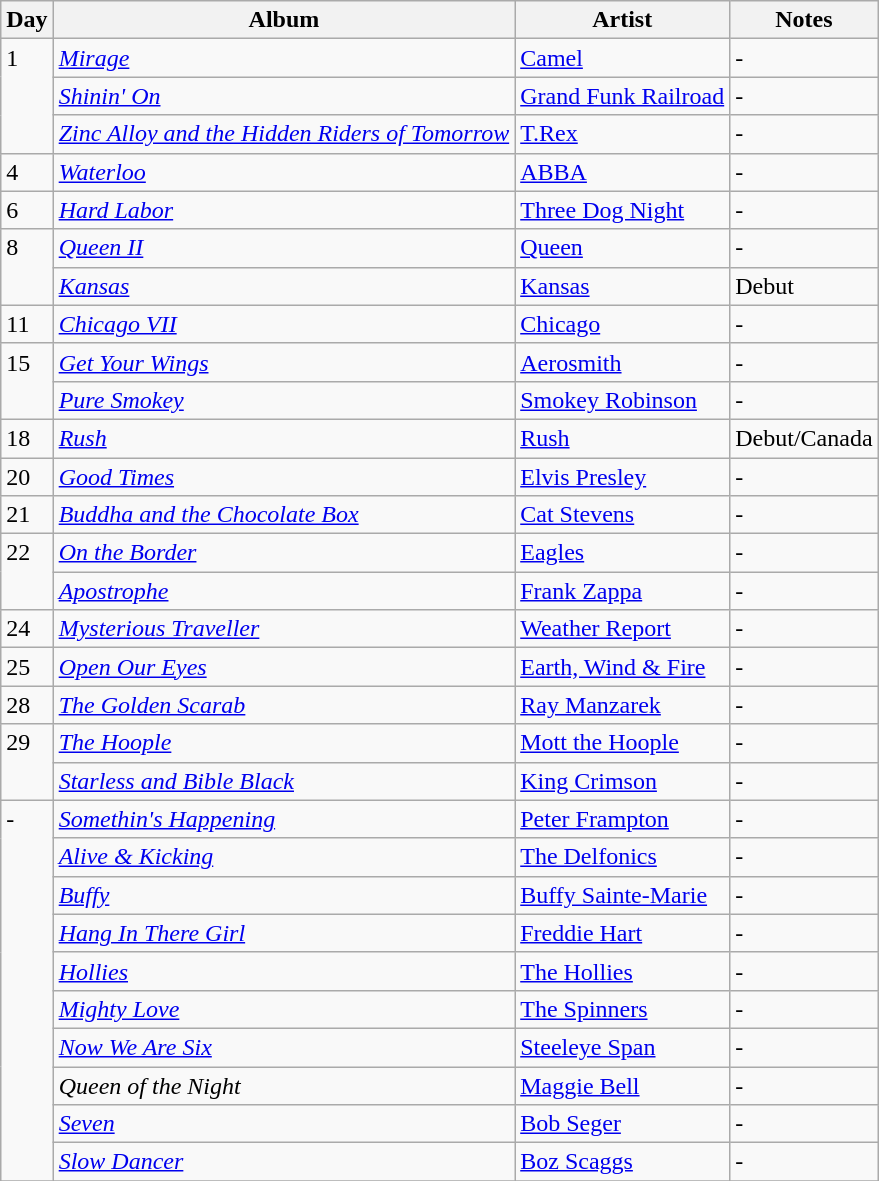<table class="wikitable">
<tr>
<th>Day</th>
<th>Album</th>
<th>Artist</th>
<th>Notes</th>
</tr>
<tr>
<td rowspan="3" valign="top">1</td>
<td><em><a href='#'>Mirage</a></em></td>
<td><a href='#'>Camel</a></td>
<td>-</td>
</tr>
<tr>
<td><em><a href='#'>Shinin' On</a></em></td>
<td><a href='#'>Grand Funk Railroad</a></td>
<td>-</td>
</tr>
<tr>
<td><em><a href='#'>Zinc Alloy and the Hidden Riders of Tomorrow</a></em></td>
<td><a href='#'>T.Rex</a></td>
<td>-</td>
</tr>
<tr>
<td rowspan="1" valign="top">4</td>
<td><em><a href='#'>Waterloo</a></em></td>
<td><a href='#'>ABBA</a></td>
<td>-</td>
</tr>
<tr>
<td rowspan="1" valign="top">6</td>
<td><em><a href='#'>Hard Labor</a></em></td>
<td><a href='#'>Three Dog Night</a></td>
<td>-</td>
</tr>
<tr>
<td rowspan="2" valign="top">8</td>
<td><em><a href='#'>Queen II</a></em></td>
<td><a href='#'>Queen</a></td>
<td>-</td>
</tr>
<tr>
<td><em><a href='#'>Kansas</a></em></td>
<td><a href='#'>Kansas</a></td>
<td>Debut</td>
</tr>
<tr>
<td rowspan="1" valign="top">11</td>
<td><em><a href='#'>Chicago VII</a></em></td>
<td><a href='#'>Chicago</a></td>
<td>-</td>
</tr>
<tr>
<td rowspan="2" valign="top">15</td>
<td><em><a href='#'>Get Your Wings</a></em></td>
<td><a href='#'>Aerosmith</a></td>
<td>-</td>
</tr>
<tr>
<td><em><a href='#'>Pure Smokey</a></em></td>
<td><a href='#'>Smokey Robinson</a></td>
<td>-</td>
</tr>
<tr>
<td rowspan="1" valign="top">18</td>
<td><em><a href='#'>Rush</a></em></td>
<td><a href='#'>Rush</a></td>
<td>Debut/Canada</td>
</tr>
<tr>
<td rowspan="1" valign="top">20</td>
<td><em><a href='#'>Good Times</a></em></td>
<td><a href='#'>Elvis Presley</a></td>
<td>-</td>
</tr>
<tr>
<td rowspan="1" valign="top">21</td>
<td><em><a href='#'>Buddha and the Chocolate Box</a></em></td>
<td><a href='#'>Cat Stevens</a></td>
<td>-</td>
</tr>
<tr>
<td rowspan="2" valign="top">22</td>
<td><em><a href='#'>On the Border</a></em></td>
<td><a href='#'>Eagles</a></td>
<td>-</td>
</tr>
<tr>
<td><em><a href='#'>Apostrophe</a></em></td>
<td><a href='#'>Frank Zappa</a></td>
<td>-</td>
</tr>
<tr>
<td rowspan="1" valign="top">24</td>
<td><em><a href='#'>Mysterious Traveller</a></em></td>
<td><a href='#'>Weather Report</a></td>
<td>-</td>
</tr>
<tr>
<td rowspan="1" valign="top">25</td>
<td><em><a href='#'>Open Our Eyes</a></em></td>
<td><a href='#'>Earth, Wind & Fire</a></td>
<td>-</td>
</tr>
<tr>
<td rowspan="1" valign="top">28</td>
<td><em><a href='#'>The Golden Scarab</a></em></td>
<td><a href='#'>Ray Manzarek</a></td>
<td>-</td>
</tr>
<tr>
<td rowspan="2" valign="top">29</td>
<td><em><a href='#'>The Hoople</a></em></td>
<td><a href='#'>Mott the Hoople</a></td>
<td>-</td>
</tr>
<tr>
<td><em><a href='#'>Starless and Bible Black</a></em></td>
<td><a href='#'>King Crimson</a></td>
<td>-</td>
</tr>
<tr>
<td rowspan="10" valign="top">-</td>
<td><em><a href='#'>Somethin's Happening</a></em></td>
<td><a href='#'>Peter Frampton</a></td>
<td>-</td>
</tr>
<tr>
<td><em><a href='#'>Alive & Kicking</a></em></td>
<td><a href='#'>The Delfonics</a></td>
<td>-</td>
</tr>
<tr>
<td><em><a href='#'>Buffy</a></em></td>
<td><a href='#'>Buffy Sainte-Marie</a></td>
<td>-</td>
</tr>
<tr>
<td><em><a href='#'>Hang In There Girl</a></em></td>
<td><a href='#'>Freddie Hart</a></td>
<td>-</td>
</tr>
<tr>
<td><em><a href='#'>Hollies</a></em></td>
<td><a href='#'>The Hollies</a></td>
<td>-</td>
</tr>
<tr>
<td><em><a href='#'>Mighty Love</a></em></td>
<td><a href='#'>The Spinners</a></td>
<td>-</td>
</tr>
<tr>
<td><em><a href='#'>Now We Are Six</a></em></td>
<td><a href='#'>Steeleye Span</a></td>
<td>-</td>
</tr>
<tr>
<td><em>Queen of the Night</em></td>
<td><a href='#'>Maggie Bell</a></td>
<td>-</td>
</tr>
<tr>
<td><em><a href='#'>Seven</a></em></td>
<td><a href='#'>Bob Seger</a></td>
<td>-</td>
</tr>
<tr>
<td><em><a href='#'>Slow Dancer</a></em></td>
<td><a href='#'>Boz Scaggs</a></td>
<td>-</td>
</tr>
<tr>
</tr>
</table>
